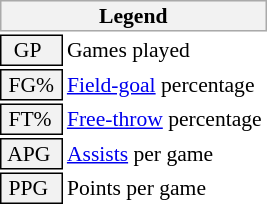<table class="toccolours" style="font-size: 90%; white-space: nowrap;">
<tr>
<th colspan="6" style="background:#f2f2f2; border:1px solid #aaa;">Legend</th>
</tr>
<tr>
<td style="background:#f2f2f2; border:1px solid black;">  GP</td>
<td>Games played</td>
</tr>
<tr>
<td style="background:#f2f2f2; border:1px solid black;"> FG% </td>
<td style="padding-right: 8px"><a href='#'>Field-goal</a> percentage</td>
</tr>
<tr>
<td style="background:#f2f2f2; border:1px solid black;"> FT% </td>
<td><a href='#'>Free-throw</a> percentage</td>
</tr>
<tr>
<td style="background:#f2f2f2; border:1px solid black;"> APG </td>
<td><a href='#'>Assists</a> per game</td>
</tr>
<tr>
<td style="background:#f2f2f2; border:1px solid black;"> PPG </td>
<td>Points per game</td>
</tr>
<tr>
</tr>
</table>
